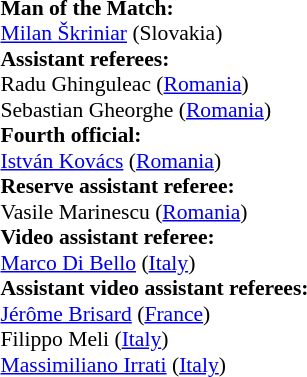<table style="width:100%; font-size:90%;">
<tr>
<td><br><strong>Man of the Match:</strong>
<br><a href='#'>Milan Škriniar</a> (Slovakia)<br><strong>Assistant referees:</strong>
<br>Radu Ghinguleac (<a href='#'>Romania</a>)
<br>Sebastian Gheorghe (<a href='#'>Romania</a>)
<br><strong>Fourth official:</strong>
<br><a href='#'>István Kovács</a> (<a href='#'>Romania</a>)
<br><strong>Reserve assistant referee:</strong>
<br>Vasile Marinescu (<a href='#'>Romania</a>)
<br><strong>Video assistant referee:</strong>
<br><a href='#'>Marco Di Bello</a> (<a href='#'>Italy</a>)
<br><strong>Assistant video assistant referees:</strong>
<br><a href='#'>Jérôme Brisard</a> (<a href='#'>France</a>)
<br>Filippo Meli (<a href='#'>Italy</a>)
<br><a href='#'>Massimiliano Irrati</a> (<a href='#'>Italy</a>)</td>
</tr>
</table>
